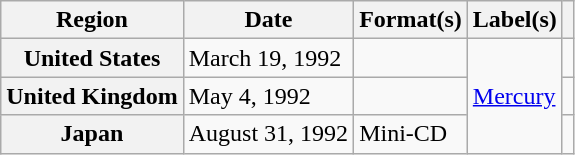<table class="wikitable plainrowheaders">
<tr>
<th scope="col">Region</th>
<th scope="col">Date</th>
<th scope="col">Format(s)</th>
<th scope="col">Label(s)</th>
<th scope="col"></th>
</tr>
<tr>
<th scope="row">United States</th>
<td>March 19, 1992</td>
<td></td>
<td rowspan="3"><a href='#'>Mercury</a></td>
<td></td>
</tr>
<tr>
<th scope="row">United Kingdom</th>
<td>May 4, 1992</td>
<td></td>
<td></td>
</tr>
<tr>
<th scope="row">Japan</th>
<td>August 31, 1992</td>
<td>Mini-CD</td>
<td></td>
</tr>
</table>
